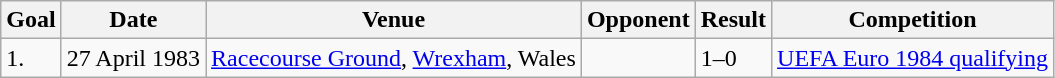<table class="wikitable">
<tr>
<th>Goal</th>
<th>Date</th>
<th>Venue</th>
<th>Opponent</th>
<th>Result</th>
<th>Competition</th>
</tr>
<tr>
<td>1.</td>
<td>27 April 1983</td>
<td><a href='#'>Racecourse Ground</a>, <a href='#'>Wrexham</a>, Wales</td>
<td></td>
<td>1–0</td>
<td><a href='#'>UEFA Euro 1984 qualifying</a></td>
</tr>
</table>
